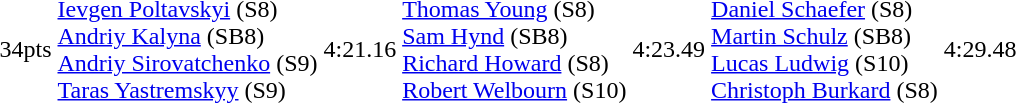<table>
<tr>
<td>34pts</td>
<td><a href='#'>Ievgen Poltavskyi</a> (S8)<br><a href='#'>Andriy Kalyna</a> (SB8)<br><a href='#'>Andriy Sirovatchenko</a> (S9)<br><a href='#'>Taras Yastremskyy</a> (S9)<br></td>
<td>4:21.16</td>
<td><a href='#'>Thomas Young</a> (S8)<br><a href='#'>Sam Hynd</a> (SB8)<br><a href='#'>Richard Howard</a> (S8)<br><a href='#'>Robert Welbourn</a> (S10)<br></td>
<td>4:23.49</td>
<td><a href='#'>Daniel Schaefer</a> (S8)<br><a href='#'>Martin Schulz</a> (SB8)<br><a href='#'>Lucas Ludwig</a> (S10)<br><a href='#'>Christoph Burkard</a> (S8)<br></td>
<td>4:29.48</td>
</tr>
</table>
